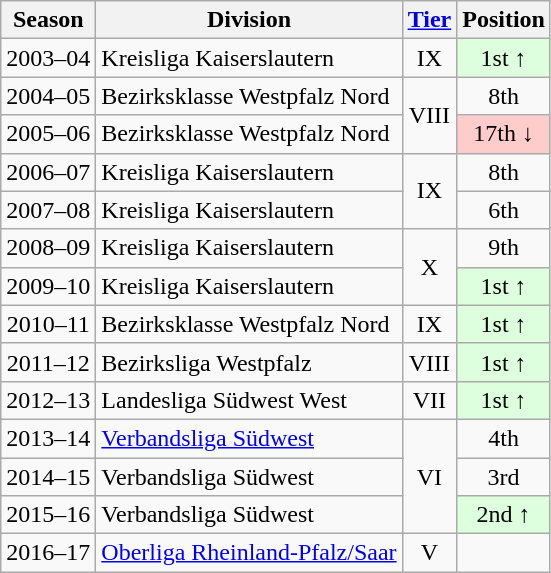<table class="wikitable">
<tr>
<th>Season</th>
<th>Division</th>
<th><a href='#'>Tier</a></th>
<th>Position</th>
</tr>
<tr align="center">
<td>2003–04</td>
<td align="left">Kreisliga Kaiserslautern</td>
<td>IX</td>
<td style="background:#ddffdd">1st ↑</td>
</tr>
<tr align="center">
<td>2004–05</td>
<td align="left">Bezirksklasse Westpfalz Nord</td>
<td rowspan=2>VIII</td>
<td>8th</td>
</tr>
<tr align="center">
<td>2005–06</td>
<td align="left">Bezirksklasse Westpfalz Nord</td>
<td style="background:#ffcccc">17th ↓</td>
</tr>
<tr align="center">
<td>2006–07</td>
<td align="left">Kreisliga Kaiserslautern</td>
<td rowspan=2>IX</td>
<td>8th</td>
</tr>
<tr align="center">
<td>2007–08</td>
<td align="left">Kreisliga Kaiserslautern</td>
<td>6th</td>
</tr>
<tr align="center">
<td>2008–09</td>
<td align="left">Kreisliga Kaiserslautern</td>
<td rowspan=2>X</td>
<td>9th</td>
</tr>
<tr align="center">
<td>2009–10</td>
<td align="left">Kreisliga Kaiserslautern</td>
<td style="background:#ddffdd">1st ↑</td>
</tr>
<tr align="center">
<td>2010–11</td>
<td align="left">Bezirksklasse Westpfalz Nord</td>
<td>IX</td>
<td style="background:#ddffdd">1st ↑</td>
</tr>
<tr align="center">
<td>2011–12</td>
<td align="left">Bezirksliga Westpfalz</td>
<td>VIII</td>
<td style="background:#ddffdd">1st ↑</td>
</tr>
<tr align="center">
<td>2012–13</td>
<td align="left">Landesliga Südwest West</td>
<td>VII</td>
<td style="background:#ddffdd">1st ↑</td>
</tr>
<tr align="center">
<td>2013–14</td>
<td align="left"><a href='#'>Verbandsliga Südwest</a></td>
<td rowspan=3>VI</td>
<td>4th</td>
</tr>
<tr align="center">
<td>2014–15</td>
<td align="left">Verbandsliga Südwest</td>
<td>3rd</td>
</tr>
<tr align="center">
<td>2015–16</td>
<td align="left">Verbandsliga Südwest</td>
<td style="background:#ddffdd">2nd ↑</td>
</tr>
<tr align="center">
<td>2016–17</td>
<td align="left"><a href='#'>Oberliga Rheinland-Pfalz/Saar</a></td>
<td>V</td>
<td></td>
</tr>
</table>
